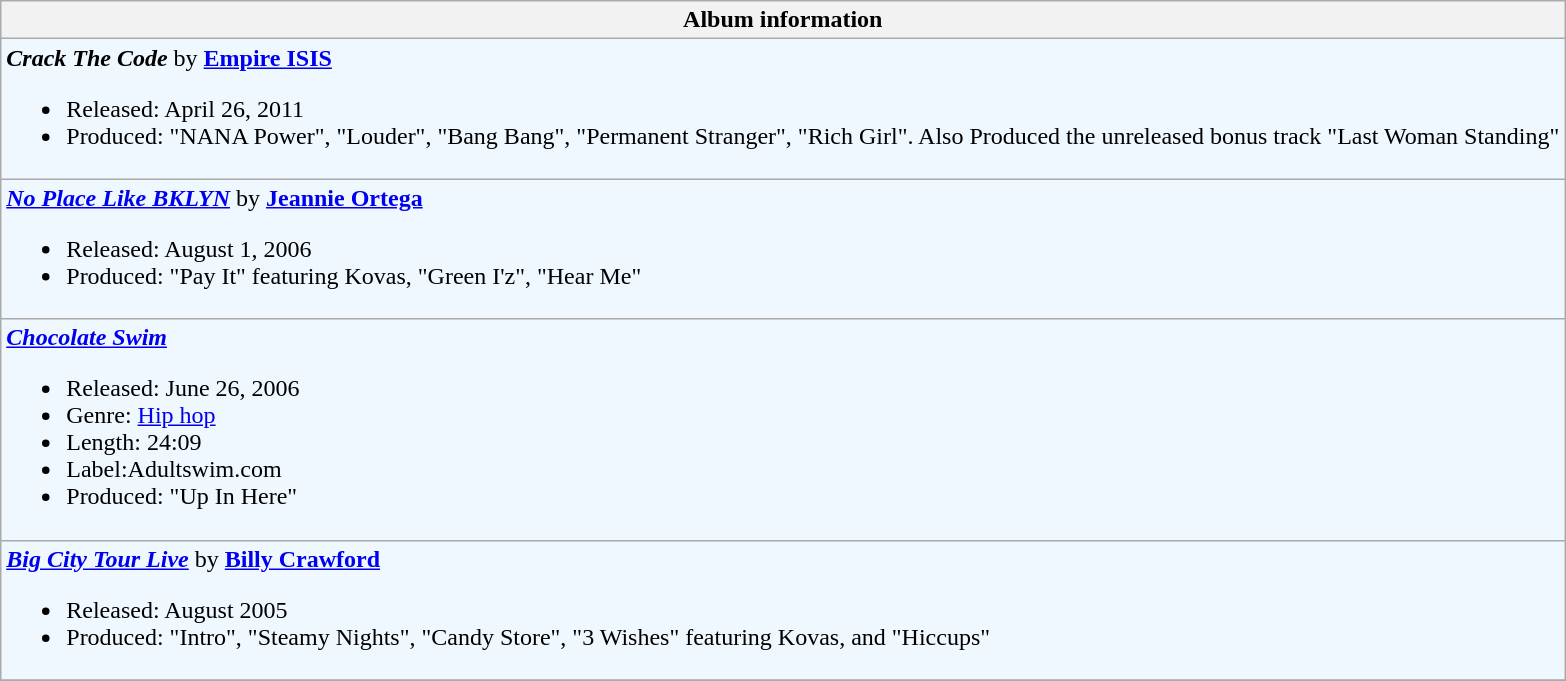<table class="wikitable">
<tr>
<th align="left">Album information</th>
</tr>
<tr bgcolor="#F0F8FF">
<td align="left"><strong><em>Crack The Code</em></strong> by <strong><a href='#'>Empire ISIS</a></strong><br><ul><li>Released: April 26, 2011</li><li>Produced: "NANA Power", "Louder", "Bang Bang", "Permanent Stranger", "Rich Girl". Also Produced the unreleased bonus track "Last Woman Standing"</li></ul></td>
</tr>
<tr bgcolor="#F0F8FF">
<td align="left"><strong><em><a href='#'>No Place Like BKLYN</a></em></strong> by <strong><a href='#'>Jeannie Ortega</a></strong><br><ul><li>Released: August 1, 2006</li><li>Produced: "Pay It" featuring Kovas, "Green I'z", "Hear Me"</li></ul></td>
</tr>
<tr bgcolor="#F0F8FF">
<td align="left"><strong><em><a href='#'>Chocolate Swim</a></em></strong><br><ul><li>Released: June 26, 2006</li><li>Genre: <a href='#'>Hip hop</a></li><li>Length: 24:09</li><li>Label:Adultswim.com</li><li>Produced: "Up In Here"</li></ul></td>
</tr>
<tr bgcolor="#F0F8FF">
<td align="left"><strong><em><a href='#'>Big City Tour Live</a></em></strong> by <strong><a href='#'>Billy Crawford</a></strong><br><ul><li>Released: August 2005</li><li>Produced: "Intro", "Steamy Nights", "Candy Store", "3 Wishes" featuring Kovas, and "Hiccups"</li></ul></td>
</tr>
<tr bgcolor="#F0F8FF">
</tr>
</table>
